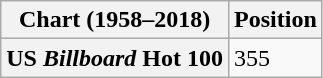<table class="wikitable plainrowheaders">
<tr>
<th scope="col">Chart (1958–2018)</th>
<th scope="col">Position</th>
</tr>
<tr>
<th scope="row">US <em>Billboard</em> Hot 100</th>
<td>355</td>
</tr>
</table>
